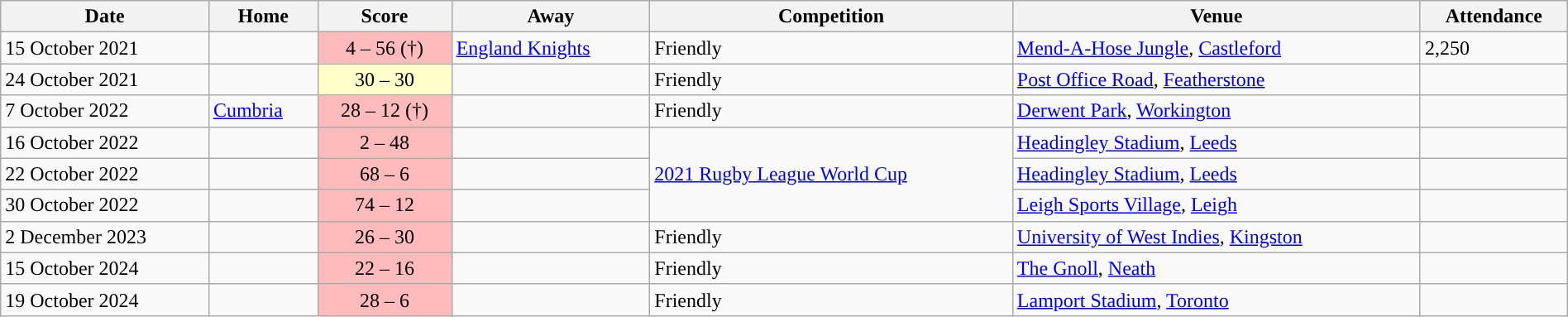<table class="wikitable" width="100%">
<tr>
<th>Date</th>
<th>Home</th>
<th>Score</th>
<th>Away</th>
<th>Competition</th>
<th>Venue</th>
<th>Attendance</th>
</tr>
<tr>
<td>15 October 2021</td>
<td></td>
<td style="text-align: center ; background: #FFBBBB;">4 – 56 (†)</td>
<td> <a href='#'>England Knights</a></td>
<td>Friendly</td>
<td> <a href='#'>Mend-A-Hose Jungle</a>, <a href='#'>Castleford</a></td>
<td>2,250</td>
</tr>
<tr>
<td>24 October 2021</td>
<td></td>
<td style="text-align: center; background: #FFFFCC;">30 – 30</td>
<td></td>
<td>Friendly</td>
<td> <a href='#'>Post Office Road</a>, <a href='#'>Featherstone</a></td>
<td></td>
</tr>
<tr>
<td>7 October 2022</td>
<td> <a href='#'>Cumbria</a></td>
<td style="text-align: center; background: #FFBBBB;">28 – 12 (†)</td>
<td></td>
<td>Friendly</td>
<td> <a href='#'>Derwent Park</a>, <a href='#'>Workington</a></td>
<td></td>
</tr>
<tr>
<td>16 October 2022</td>
<td></td>
<td style="text-align: center; background: #FFBBBB;">2 – 48</td>
<td></td>
<td rowspan="3"><a href='#'>2021 Rugby League World Cup</a></td>
<td> <a href='#'>Headingley Stadium</a>, <a href='#'>Leeds</a></td>
<td></td>
</tr>
<tr>
<td>22 October 2022</td>
<td></td>
<td style="text-align: center; background: #FFBBBB;">68 – 6</td>
<td></td>
<td> <a href='#'>Headingley Stadium</a>, <a href='#'>Leeds</a></td>
<td></td>
</tr>
<tr>
<td>30 October 2022</td>
<td></td>
<td style="text-align: center; background: #FFBBBB;">74 – 12</td>
<td></td>
<td> <a href='#'>Leigh Sports Village</a>, <a href='#'>Leigh</a></td>
<td></td>
</tr>
<tr>
<td>2 December 2023</td>
<td></td>
<td style="text-align: center; background: #FFBBBB;">26 – 30</td>
<td></td>
<td>Friendly</td>
<td> <a href='#'>University of West Indies</a>, <a href='#'>Kingston</a></td>
<td></td>
</tr>
<tr>
<td>15 October 2024</td>
<td></td>
<td style="text-align: center; background: #FFBBBB;">22 – 16</td>
<td></td>
<td>Friendly</td>
<td> <a href='#'>The Gnoll</a>, <a href='#'>Neath</a></td>
<td></td>
</tr>
<tr>
<td>19 October 2024</td>
<td></td>
<td style="text-align: center; background: #FFBBBB;">28 – 6</td>
<td></td>
<td>Friendly</td>
<td> <a href='#'>Lamport Stadium</a>, <a href='#'>Toronto</a></td>
<td></td>
</tr>
</table>
